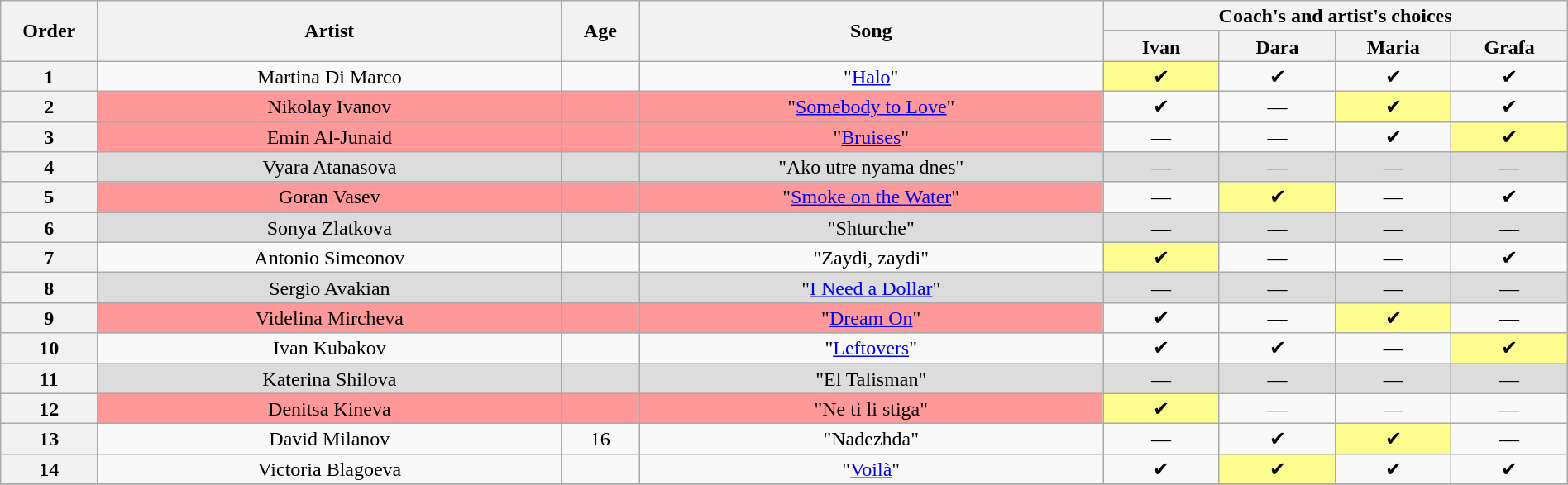<table class="wikitable" style="text-align:center; line-height:17px; width:100%">
<tr>
<th rowspan="2" scope="col" style="width:05%">Order</th>
<th rowspan="2" scope="col" style="width:24%">Artist</th>
<th rowspan="2" scope="col" style="width:04%">Age</th>
<th rowspan="2" scope="col" style="width:24%">Song</th>
<th colspan="4" scope="col" style="width:24%">Coach's and artist's choices</th>
</tr>
<tr>
<th style="width:06%">Ivan</th>
<th style="width:06%">Dara</th>
<th style="width:06%">Maria</th>
<th style="width:06%">Grafa</th>
</tr>
<tr>
<th>1</th>
<td>Martina Di Marco</td>
<td></td>
<td>"<a href='#'>Halo</a>"</td>
<td style="background:#fdfc8f">✔</td>
<td>✔</td>
<td>✔</td>
<td>✔</td>
</tr>
<tr>
<th>2</th>
<td style="background:#ff9999">Nikolay Ivanov</td>
<td style="background:#ff9999"></td>
<td style="background:#ff9999">"<a href='#'>Somebody to Love</a>"</td>
<td>✔</td>
<td>—</td>
<td style="background:#fdfc8f">✔</td>
<td>✔</td>
</tr>
<tr>
<th>3</th>
<td style="background:#ff9999">Emin Al-Junaid</td>
<td style="background:#ff9999"></td>
<td style="background:#ff9999">"<a href='#'>Bruises</a>"</td>
<td>—</td>
<td>—</td>
<td>✔</td>
<td style="background:#fdfc8f">✔</td>
</tr>
<tr bgcolor=#DCDCDC>
<th>4</th>
<td>Vyara Atanasova</td>
<td></td>
<td>"Ako utre nyama dnes"</td>
<td>—</td>
<td>—</td>
<td>—</td>
<td>—</td>
</tr>
<tr>
<th>5</th>
<td style="background:#ff9999">Goran Vasev</td>
<td style="background:#ff9999"></td>
<td style="background:#ff9999">"<a href='#'>Smoke on the Water</a>"</td>
<td>—</td>
<td style="background:#fdfc8f">✔</td>
<td>—</td>
<td>✔</td>
</tr>
<tr bgcolor=#DCDCDC>
<th>6</th>
<td>Sonya Zlatkova</td>
<td></td>
<td>"Shturche"</td>
<td>—</td>
<td>—</td>
<td>—</td>
<td>—</td>
</tr>
<tr>
<th>7</th>
<td>Antonio Simeonov</td>
<td></td>
<td>"Zaydi, zaydi"</td>
<td style="background:#fdfc8f">✔</td>
<td>—</td>
<td>—</td>
<td>✔</td>
</tr>
<tr bgcolor=#DCDCDC>
<th>8</th>
<td>Sergio Avakian</td>
<td></td>
<td>"<a href='#'>I Need a Dollar</a>"</td>
<td>—</td>
<td>—</td>
<td>—</td>
<td>—</td>
</tr>
<tr>
<th>9</th>
<td style="background:#ff9999">Videlina Mircheva</td>
<td style="background:#ff9999"></td>
<td style="background:#ff9999">"<a href='#'>Dream On</a>"</td>
<td>✔</td>
<td>—</td>
<td style="background:#fdfc8f">✔</td>
<td>—</td>
</tr>
<tr>
<th>10</th>
<td>Ivan Kubakov</td>
<td></td>
<td>"<a href='#'>Leftovers</a>"</td>
<td>✔</td>
<td>✔</td>
<td>—</td>
<td style="background:#fdfc8f">✔</td>
</tr>
<tr bgcolor=#DCDCDC>
<th>11</th>
<td>Katerina Shilova</td>
<td></td>
<td>"El Talisman"</td>
<td>—</td>
<td>—</td>
<td>—</td>
<td>—</td>
</tr>
<tr>
<th>12</th>
<td style="background:#ff9999">Denitsa Kineva</td>
<td style="background:#ff9999"></td>
<td style="background:#ff9999">"Ne ti li stiga"</td>
<td style="background:#fdfc8f">✔</td>
<td>—</td>
<td>—</td>
<td>—</td>
</tr>
<tr>
<th>13</th>
<td>David Milanov</td>
<td>16</td>
<td>"Nadezhda"</td>
<td>—</td>
<td>✔</td>
<td style="background:#fdfc8f">✔</td>
<td>—</td>
</tr>
<tr>
<th>14</th>
<td>Victoria Blagoeva</td>
<td></td>
<td>"<a href='#'>Voilà</a>"</td>
<td>✔</td>
<td style="background:#fdfc8f">✔</td>
<td>✔</td>
<td>✔</td>
</tr>
<tr>
</tr>
</table>
